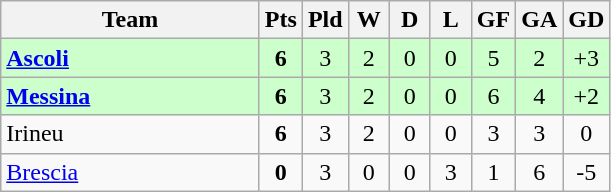<table class=wikitable style="text-align:center">
<tr>
<th width=165>Team</th>
<th width=20>Pts</th>
<th width=20>Pld</th>
<th width=20>W</th>
<th width=20>D</th>
<th width=20>L</th>
<th width=20>GF</th>
<th width=20>GA</th>
<th width=20>GD</th>
</tr>
<tr style="background:#ccffcc">
<td style="text-align:left"><strong> <a href='#'>Ascoli</a></strong></td>
<td><strong>6</strong></td>
<td>3</td>
<td>2</td>
<td>0</td>
<td>0</td>
<td>5</td>
<td>2</td>
<td>+3</td>
</tr>
<tr style="background:#ccffcc">
<td style="text-align:left"><strong> <a href='#'>Messina</a></strong></td>
<td><strong>6</strong></td>
<td>3</td>
<td>2</td>
<td>0</td>
<td>0</td>
<td>6</td>
<td>4</td>
<td>+2</td>
</tr>
<tr>
<td style="text-align:left"> Irineu</td>
<td><strong>6</strong></td>
<td>3</td>
<td>2</td>
<td>0</td>
<td>0</td>
<td>3</td>
<td>3</td>
<td>0</td>
</tr>
<tr>
<td style="text-align:left"> <a href='#'>Brescia</a></td>
<td><strong>0</strong></td>
<td>3</td>
<td>0</td>
<td>0</td>
<td>3</td>
<td>1</td>
<td>6</td>
<td>-5</td>
</tr>
</table>
